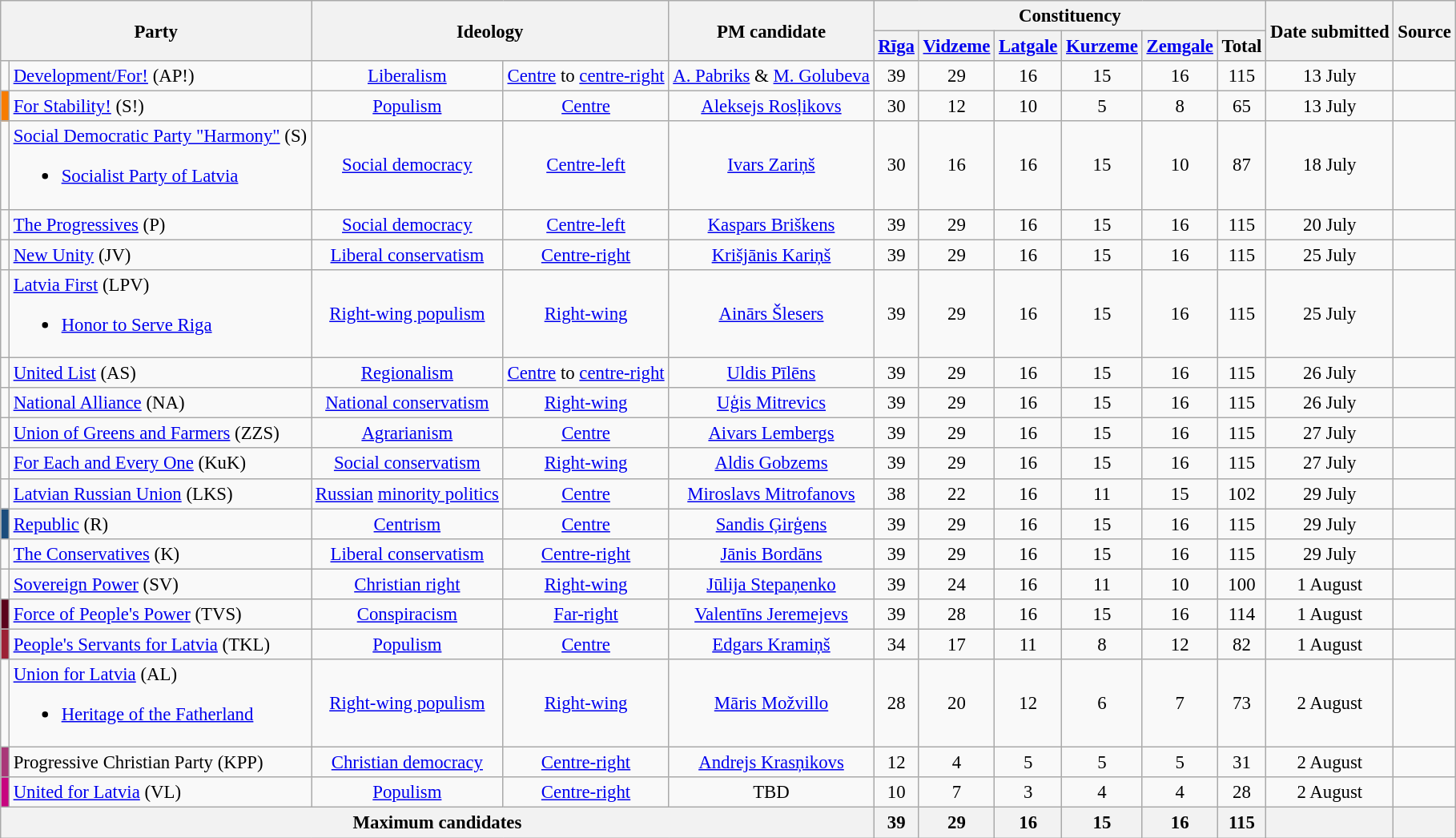<table class=wikitable style="font-size:95%; text-align:center">
<tr>
<th rowspan=2 colspan=2>Party</th>
<th rowspan=2 colspan=2>Ideology</th>
<th rowspan=2>PM candidate</th>
<th colspan=6>Constituency</th>
<th rowspan=2>Date submitted</th>
<th rowspan=2>Source</th>
</tr>
<tr>
<th style="width:18px"><a href='#'>Rīga</a></th>
<th style="width:18px"><a href='#'>Vidzeme</a></th>
<th style="width:18px"><a href='#'>Latgale</a></th>
<th style="width:18px"><a href='#'>Kurzeme</a></th>
<th style="width:18px"><a href='#'>Zemgale</a></th>
<th style="width:18px">Total</th>
</tr>
<tr>
<td bgcolor=></td>
<td align=left><a href='#'>Development/For!</a> (AP!)</td>
<td><a href='#'>Liberalism</a></td>
<td><a href='#'>Centre</a> to <a href='#'>centre-right</a></td>
<td><a href='#'>A. Pabriks</a> & <a href='#'>M. Golubeva</a></td>
<td>39</td>
<td>29</td>
<td>16</td>
<td>15</td>
<td>16</td>
<td>115</td>
<td>13 July</td>
<td></td>
</tr>
<tr>
<td bgcolor=#F77C01></td>
<td align=left><a href='#'>For Stability!</a> (S!)</td>
<td><a href='#'>Populism</a></td>
<td><a href='#'>Centre</a></td>
<td><a href='#'>Aleksejs Rosļikovs</a></td>
<td>30</td>
<td>12</td>
<td>10</td>
<td>5</td>
<td>8</td>
<td>65</td>
<td>13 July</td>
<td></td>
</tr>
<tr>
<td bgcolor=></td>
<td align=left><a href='#'>Social Democratic Party "Harmony"</a> (S)<br><ul><li><a href='#'>Socialist Party of Latvia</a></li></ul></td>
<td><a href='#'>Social democracy</a></td>
<td><a href='#'>Centre-left</a></td>
<td><a href='#'>Ivars Zariņš</a></td>
<td>30</td>
<td>16</td>
<td>16</td>
<td>15</td>
<td>10</td>
<td>87</td>
<td>18 July</td>
<td></td>
</tr>
<tr>
<td bgcolor=></td>
<td align=left><a href='#'>The Progressives</a> (P)</td>
<td><a href='#'>Social democracy</a></td>
<td><a href='#'>Centre-left</a></td>
<td><a href='#'>Kaspars Briškens</a></td>
<td>39</td>
<td>29</td>
<td>16</td>
<td>15</td>
<td>16</td>
<td>115</td>
<td>20 July</td>
<td></td>
</tr>
<tr>
<td bgcolor=></td>
<td align=left><a href='#'>New Unity</a> (JV)</td>
<td><a href='#'>Liberal conservatism</a></td>
<td><a href='#'>Centre-right</a></td>
<td><a href='#'>Krišjānis Kariņš</a></td>
<td>39</td>
<td>29</td>
<td>16</td>
<td>15</td>
<td>16</td>
<td>115</td>
<td>25 July</td>
<td></td>
</tr>
<tr>
<td bgcolor=></td>
<td align=left><a href='#'>Latvia First</a> (LPV)<br><ul><li><a href='#'>Honor to Serve Riga</a></li></ul></td>
<td><a href='#'>Right-wing populism</a></td>
<td><a href='#'>Right-wing</a></td>
<td><a href='#'>Ainārs Šlesers</a></td>
<td>39</td>
<td>29</td>
<td>16</td>
<td>15</td>
<td>16</td>
<td>115</td>
<td>25 July</td>
<td></td>
</tr>
<tr>
<td bgcolor=></td>
<td align=left><a href='#'>United List</a> (AS)</td>
<td><a href='#'>Regionalism</a></td>
<td><a href='#'>Centre</a> to <a href='#'>centre-right</a></td>
<td><a href='#'>Uldis Pīlēns</a></td>
<td>39</td>
<td>29</td>
<td>16</td>
<td>15</td>
<td>16</td>
<td>115</td>
<td>26 July</td>
<td></td>
</tr>
<tr>
<td bgcolor=></td>
<td align=left><a href='#'>National Alliance</a> (NA)</td>
<td><a href='#'>National conservatism</a></td>
<td><a href='#'>Right-wing</a></td>
<td><a href='#'>Uģis Mitrevics</a></td>
<td>39</td>
<td>29</td>
<td>16</td>
<td>15</td>
<td>16</td>
<td>115</td>
<td>26 July</td>
<td></td>
</tr>
<tr>
<td bgcolor=></td>
<td align=left><a href='#'>Union of Greens and Farmers</a> (ZZS)</td>
<td><a href='#'>Agrarianism</a></td>
<td><a href='#'>Centre</a></td>
<td><a href='#'>Aivars Lembergs</a></td>
<td>39</td>
<td>29</td>
<td>16</td>
<td>15</td>
<td>16</td>
<td>115</td>
<td>27 July</td>
<td></td>
</tr>
<tr>
<td bgcolor=></td>
<td align=left><a href='#'>For Each and Every One</a> (KuK)</td>
<td><a href='#'>Social conservatism</a></td>
<td><a href='#'>Right-wing</a></td>
<td><a href='#'>Aldis Gobzems</a></td>
<td>39</td>
<td>29</td>
<td>16</td>
<td>15</td>
<td>16</td>
<td>115</td>
<td>27 July</td>
<td></td>
</tr>
<tr>
<td bgcolor=></td>
<td align=left><a href='#'>Latvian Russian Union</a> (LKS)</td>
<td><a href='#'>Russian</a> <a href='#'>minority politics</a></td>
<td><a href='#'>Centre</a></td>
<td><a href='#'>Miroslavs Mitrofanovs</a></td>
<td>38</td>
<td>22</td>
<td>16</td>
<td>11</td>
<td>15</td>
<td>102</td>
<td>29 July</td>
<td></td>
</tr>
<tr>
<td bgcolor=#1B4D7D></td>
<td align=left><a href='#'>Republic</a> (R)</td>
<td><a href='#'>Centrism</a></td>
<td><a href='#'>Centre</a></td>
<td><a href='#'>Sandis Ģirģens</a></td>
<td>39</td>
<td>29</td>
<td>16</td>
<td>15</td>
<td>16</td>
<td>115</td>
<td>29 July</td>
<td></td>
</tr>
<tr>
<td bgcolor=></td>
<td align=left><a href='#'>The Conservatives</a> (K)</td>
<td><a href='#'>Liberal conservatism</a></td>
<td><a href='#'>Centre-right</a></td>
<td><a href='#'>Jānis Bordāns</a></td>
<td>39</td>
<td>29</td>
<td>16</td>
<td>15</td>
<td>16</td>
<td>115</td>
<td>29 July</td>
<td></td>
</tr>
<tr>
<td bgcolor=></td>
<td align=left><a href='#'>Sovereign Power</a> (SV)</td>
<td><a href='#'>Christian right</a></td>
<td><a href='#'>Right-wing</a></td>
<td><a href='#'>Jūlija Stepaņenko</a></td>
<td>39</td>
<td>24</td>
<td>16</td>
<td>11</td>
<td>10</td>
<td>100</td>
<td>1 August</td>
<td></td>
</tr>
<tr>
<td bgcolor=#5B031B></td>
<td align=left><a href='#'>Force of People's Power</a> (TVS)</td>
<td><a href='#'>Conspiracism</a></td>
<td><a href='#'>Far-right</a></td>
<td><a href='#'>Valentīns Jeremejevs</a></td>
<td>39</td>
<td>28</td>
<td>16</td>
<td>15</td>
<td>16</td>
<td>114</td>
<td>1 August</td>
<td></td>
</tr>
<tr>
<td bgcolor=#9c2135></td>
<td align=left><a href='#'>People's Servants for Latvia</a> (TKL)</td>
<td><a href='#'>Populism</a></td>
<td><a href='#'>Centre</a></td>
<td><a href='#'>Edgars Kramiņš</a></td>
<td>34</td>
<td>17</td>
<td>11</td>
<td>8</td>
<td>12</td>
<td>82</td>
<td>1 August</td>
<td></td>
</tr>
<tr>
<td bgcolor=></td>
<td align=left><a href='#'>Union for Latvia</a> (AL)<br><ul><li><a href='#'>Heritage of the Fatherland</a></li></ul></td>
<td><a href='#'>Right-wing populism</a></td>
<td><a href='#'>Right-wing</a></td>
<td><a href='#'>Māris Možvillo</a></td>
<td>28</td>
<td>20</td>
<td>12</td>
<td>6</td>
<td>7</td>
<td>73</td>
<td>2 August</td>
<td></td>
</tr>
<tr>
<td bgcolor=#A93778></td>
<td align=left>Progressive Christian Party (KPP)</td>
<td><a href='#'>Christian democracy</a></td>
<td><a href='#'>Centre-right</a></td>
<td><a href='#'>Andrejs Krasņikovs</a></td>
<td>12</td>
<td>4</td>
<td>5</td>
<td>5</td>
<td>5</td>
<td>31</td>
<td>2 August</td>
<td></td>
</tr>
<tr>
<td bgcolor=#C7057F></td>
<td align=left><a href='#'>United for Latvia</a> (VL)</td>
<td><a href='#'>Populism</a></td>
<td><a href='#'>Centre-right</a></td>
<td>TBD</td>
<td>10</td>
<td>7</td>
<td>3</td>
<td>4</td>
<td>4</td>
<td>28</td>
<td>2 August</td>
<td></td>
</tr>
<tr>
<th colspan=5>Maximum candidates</th>
<th>39</th>
<th>29</th>
<th>16</th>
<th>15</th>
<th>16</th>
<th>115</th>
<th></th>
<th></th>
</tr>
</table>
